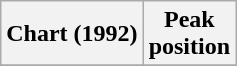<table class="wikitable sortable">
<tr>
<th>Chart (1992)</th>
<th>Peak<br>position</th>
</tr>
<tr>
</tr>
</table>
